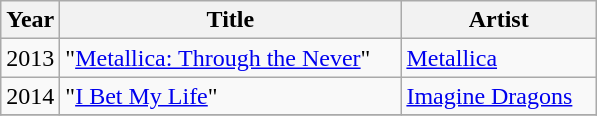<table class="wikitable sortable">
<tr>
<th>Year</th>
<th width="220">Title</th>
<th width="123">Artist</th>
</tr>
<tr>
<td>2013</td>
<td>"<a href='#'>Metallica: Through the Never</a>"</td>
<td><a href='#'>Metallica</a></td>
</tr>
<tr>
<td>2014</td>
<td>"<a href='#'>I Bet My Life</a>"</td>
<td><a href='#'>Imagine Dragons</a></td>
</tr>
<tr>
</tr>
</table>
